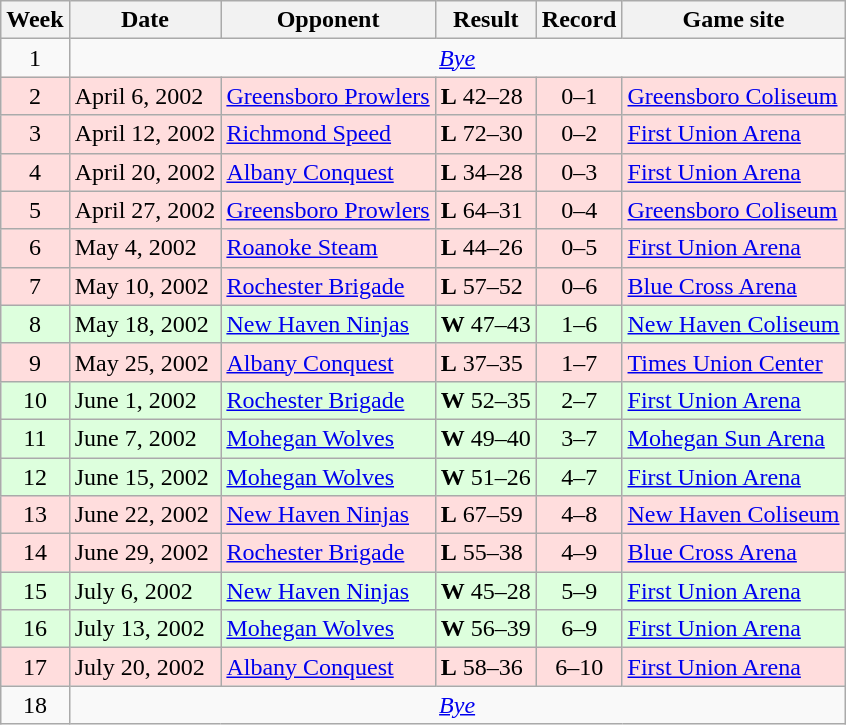<table class="wikitable" align="center">
<tr>
<th>Week</th>
<th>Date</th>
<th>Opponent</th>
<th>Result</th>
<th>Record</th>
<th>Game site</th>
</tr>
<tr>
<td align="center">1</td>
<td colspan="5" align="center"><em><a href='#'>Bye</a></em></td>
</tr>
<tr style="background: #ffdddd;">
<td align="center">2</td>
<td>April 6, 2002</td>
<td><a href='#'>Greensboro Prowlers</a></td>
<td><strong>L</strong> 42–28</td>
<td align="center">0–1</td>
<td><a href='#'>Greensboro Coliseum</a></td>
</tr>
<tr style="background: #ffdddd;">
<td align="center">3</td>
<td>April 12, 2002</td>
<td><a href='#'>Richmond Speed</a></td>
<td><strong>L</strong> 72–30</td>
<td align="center">0–2</td>
<td><a href='#'>First Union Arena</a></td>
</tr>
<tr style="background: #ffdddd;">
<td align="center">4</td>
<td>April 20, 2002</td>
<td><a href='#'>Albany Conquest</a></td>
<td><strong>L</strong> 34–28</td>
<td align="center">0–3</td>
<td><a href='#'>First Union Arena</a></td>
</tr>
<tr style="background: #ffdddd;">
<td align="center">5</td>
<td>April 27, 2002</td>
<td><a href='#'>Greensboro Prowlers</a></td>
<td><strong>L</strong> 64–31</td>
<td align="center">0–4</td>
<td><a href='#'>Greensboro Coliseum</a></td>
</tr>
<tr style="background: #ffdddd;">
<td align="center">6</td>
<td>May 4, 2002</td>
<td><a href='#'>Roanoke Steam</a></td>
<td><strong>L</strong> 44–26</td>
<td align="center">0–5</td>
<td><a href='#'>First Union Arena</a></td>
</tr>
<tr style="background: #ffdddd;">
<td align="center">7</td>
<td>May 10, 2002</td>
<td><a href='#'>Rochester Brigade</a></td>
<td><strong>L</strong> 57–52</td>
<td align="center">0–6</td>
<td><a href='#'>Blue Cross Arena</a></td>
</tr>
<tr style="background: #ddffdd;">
<td align="center">8</td>
<td>May 18, 2002</td>
<td><a href='#'>New Haven Ninjas</a></td>
<td><strong>W</strong> 47–43</td>
<td align="center">1–6</td>
<td><a href='#'>New Haven Coliseum</a></td>
</tr>
<tr style="background: #ffdddd;">
<td align="center">9</td>
<td>May 25, 2002</td>
<td><a href='#'>Albany Conquest</a></td>
<td><strong>L</strong> 37–35</td>
<td align="center">1–7</td>
<td><a href='#'>Times Union Center</a></td>
</tr>
<tr style="background: #ddffdd;">
<td align="center">10</td>
<td>June 1, 2002</td>
<td><a href='#'>Rochester Brigade</a></td>
<td><strong>W</strong> 52–35</td>
<td align="center">2–7</td>
<td><a href='#'>First Union Arena</a></td>
</tr>
<tr style="background: #ddffdd;">
<td align="center">11</td>
<td>June 7, 2002</td>
<td><a href='#'>Mohegan Wolves</a></td>
<td><strong>W</strong> 49–40</td>
<td align="center">3–7</td>
<td><a href='#'>Mohegan Sun Arena</a></td>
</tr>
<tr style="background: #ddffdd;">
<td align="center">12</td>
<td>June 15, 2002</td>
<td><a href='#'>Mohegan Wolves</a></td>
<td><strong>W</strong> 51–26</td>
<td align="center">4–7</td>
<td><a href='#'>First Union Arena</a></td>
</tr>
<tr style="background: #ffdddd;">
<td align="center">13</td>
<td>June 22, 2002</td>
<td><a href='#'>New Haven Ninjas</a></td>
<td><strong>L</strong> 67–59</td>
<td align="center">4–8</td>
<td><a href='#'>New Haven Coliseum</a></td>
</tr>
<tr style="background: #ffdddd;">
<td align="center">14</td>
<td>June 29, 2002</td>
<td><a href='#'>Rochester Brigade</a></td>
<td><strong>L</strong> 55–38</td>
<td align="center">4–9</td>
<td><a href='#'>Blue Cross Arena</a></td>
</tr>
<tr style="background: #ddffdd;">
<td align="center">15</td>
<td>July 6, 2002</td>
<td><a href='#'>New Haven Ninjas</a></td>
<td><strong>W</strong> 45–28</td>
<td align="center">5–9</td>
<td><a href='#'>First Union Arena</a></td>
</tr>
<tr style="background: #ddffdd;">
<td align="center">16</td>
<td>July 13, 2002</td>
<td><a href='#'>Mohegan Wolves</a></td>
<td><strong>W</strong> 56–39</td>
<td align="center">6–9</td>
<td><a href='#'>First Union Arena</a></td>
</tr>
<tr style="background: #ffdddd;">
<td align="center">17</td>
<td>July 20, 2002</td>
<td><a href='#'>Albany Conquest</a></td>
<td><strong>L</strong> 58–36</td>
<td align="center">6–10</td>
<td><a href='#'>First Union Arena</a></td>
</tr>
<tr>
<td align="center">18</td>
<td colspan="5" align="center"><em><a href='#'>Bye</a></em></td>
</tr>
</table>
